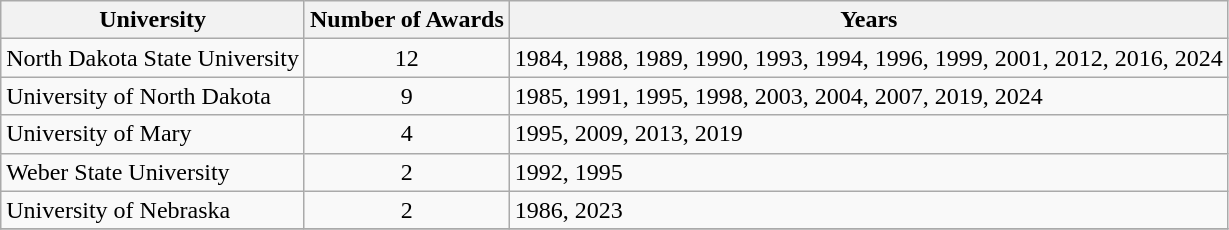<table class="wikitable sortable">
<tr>
<th>University</th>
<th>Number of Awards</th>
<th>Years</th>
</tr>
<tr>
<td>North Dakota State University</td>
<td align=center>12</td>
<td>1984, 1988, 1989, 1990, 1993, 1994, 1996, 1999, 2001, 2012, 2016, 2024</td>
</tr>
<tr>
<td>University of North Dakota</td>
<td align=center>9</td>
<td>1985, 1991, 1995, 1998, 2003, 2004, 2007, 2019, 2024</td>
</tr>
<tr>
<td>University of Mary</td>
<td align=center>4</td>
<td>1995, 2009, 2013, 2019</td>
</tr>
<tr>
<td>Weber State University</td>
<td align=center>2</td>
<td>1992, 1995</td>
</tr>
<tr>
<td>University of Nebraska</td>
<td align=center>2</td>
<td>1986, 2023</td>
</tr>
<tr>
</tr>
</table>
